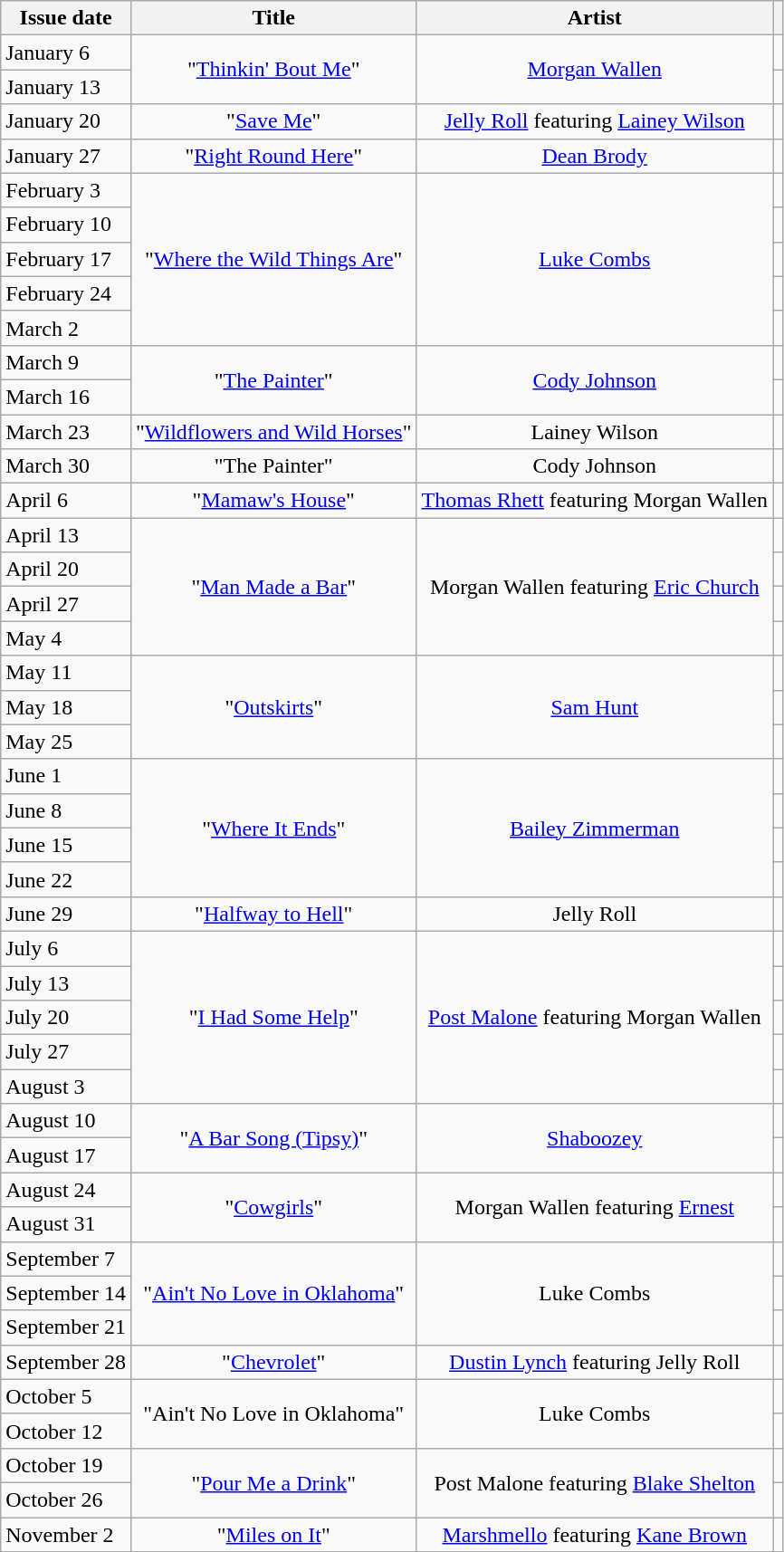<table class="wikitable">
<tr>
<th scope="col">Issue date</th>
<th scope="col">Title</th>
<th scope="col">Artist</th>
<th scope="col"></th>
</tr>
<tr>
<td>January 6</td>
<td align="center" rowspan="2">"<a href='#'>Thinkin' Bout Me</a>"</td>
<td align="center" rowspan="2"><a href='#'>Morgan Wallen</a></td>
<td align="center"></td>
</tr>
<tr>
<td>January 13</td>
<td align="center"></td>
</tr>
<tr>
<td>January 20</td>
<td align="center">"<a href='#'>Save Me</a>"</td>
<td align="center"><a href='#'>Jelly Roll</a> featuring <a href='#'>Lainey Wilson</a></td>
<td align="center"></td>
</tr>
<tr>
<td>January 27</td>
<td align="center">"<a href='#'>Right Round Here</a>"</td>
<td align="center"><a href='#'>Dean Brody</a></td>
<td align="center"></td>
</tr>
<tr>
<td>February 3</td>
<td align="center" rowspan="5">"<a href='#'>Where the Wild Things Are</a>"</td>
<td align="center" rowspan="5"><a href='#'>Luke Combs</a></td>
<td align="center"></td>
</tr>
<tr>
<td>February 10</td>
<td align="center"></td>
</tr>
<tr>
<td>February 17</td>
<td align="center"></td>
</tr>
<tr>
<td>February 24</td>
<td align="center"></td>
</tr>
<tr>
<td>March 2</td>
<td align="center"></td>
</tr>
<tr>
<td>March 9</td>
<td align="center" rowspan="2">"<a href='#'>The Painter</a>"</td>
<td align="center" rowspan="2"><a href='#'>Cody Johnson</a></td>
<td align="center"></td>
</tr>
<tr>
<td>March 16</td>
<td align="center"></td>
</tr>
<tr>
<td>March 23</td>
<td align="center">"<a href='#'>Wildflowers and Wild Horses</a>"</td>
<td align="center">Lainey Wilson</td>
<td align="center"></td>
</tr>
<tr>
<td>March 30</td>
<td align="center">"The Painter"</td>
<td align="center">Cody Johnson</td>
<td align="center"></td>
</tr>
<tr>
<td>April 6</td>
<td align="center">"<a href='#'>Mamaw's House</a>"</td>
<td align="center"><a href='#'>Thomas Rhett</a> featuring Morgan Wallen</td>
<td align="center"></td>
</tr>
<tr>
<td>April 13</td>
<td align="center" rowspan="4">"<a href='#'>Man Made a Bar</a>"</td>
<td align="center" rowspan="4">Morgan Wallen featuring <a href='#'>Eric Church</a></td>
<td align="center"></td>
</tr>
<tr>
<td>April 20</td>
<td align="center"></td>
</tr>
<tr>
<td>April 27</td>
<td align="center"></td>
</tr>
<tr>
<td>May 4</td>
<td align="center"></td>
</tr>
<tr>
<td>May 11</td>
<td align="center" rowspan="3">"<a href='#'>Outskirts</a>"</td>
<td align="center" rowspan="3"><a href='#'>Sam Hunt</a></td>
<td align="center"></td>
</tr>
<tr>
<td>May 18</td>
<td align="center"></td>
</tr>
<tr>
<td>May 25</td>
<td align="center"></td>
</tr>
<tr>
<td>June 1</td>
<td align="center" rowspan="4">"<a href='#'>Where It Ends</a>"</td>
<td align="center" rowspan="4"><a href='#'>Bailey Zimmerman</a></td>
<td align="center"></td>
</tr>
<tr>
<td>June 8</td>
<td align="center"></td>
</tr>
<tr>
<td>June 15</td>
<td align="center"></td>
</tr>
<tr>
<td>June 22</td>
<td align="center"></td>
</tr>
<tr>
<td>June 29</td>
<td align="center">"<a href='#'>Halfway to Hell</a>"</td>
<td align="center">Jelly Roll</td>
<td align="center"></td>
</tr>
<tr>
<td>July 6</td>
<td align="center" rowspan="5">"<a href='#'>I Had Some Help</a>"</td>
<td align="center" rowspan="5"><a href='#'>Post Malone</a> featuring Morgan Wallen</td>
<td align="center"></td>
</tr>
<tr>
<td>July 13</td>
<td align="center"></td>
</tr>
<tr>
<td>July 20</td>
<td align="center"></td>
</tr>
<tr>
<td>July 27</td>
<td align="center"></td>
</tr>
<tr>
<td>August 3</td>
<td align="center"></td>
</tr>
<tr>
<td>August 10</td>
<td align="center" rowspan="2">"<a href='#'>A Bar Song (Tipsy)</a>"</td>
<td align="center" rowspan="2"><a href='#'>Shaboozey</a></td>
<td align="center"></td>
</tr>
<tr>
<td>August 17</td>
<td align="center"></td>
</tr>
<tr>
<td>August 24</td>
<td align="center" rowspan="2">"<a href='#'>Cowgirls</a>"</td>
<td align="center" rowspan="2">Morgan Wallen featuring <a href='#'>Ernest</a></td>
<td align="center"></td>
</tr>
<tr>
<td>August 31</td>
<td align="center"></td>
</tr>
<tr>
<td>September 7</td>
<td align="center" rowspan="3">"<a href='#'>Ain't No Love in Oklahoma</a>"</td>
<td align="center" rowspan="3">Luke Combs</td>
<td align="center"></td>
</tr>
<tr>
<td>September 14</td>
<td align="center"></td>
</tr>
<tr>
<td>September 21</td>
<td align="center"></td>
</tr>
<tr>
<td>September 28</td>
<td align="center">"<a href='#'>Chevrolet</a>"</td>
<td align="center"><a href='#'>Dustin Lynch</a> featuring Jelly Roll</td>
<td align="center"></td>
</tr>
<tr>
<td>October 5</td>
<td align="center" rowspan="2">"Ain't No Love in Oklahoma"</td>
<td align="center" rowspan="2">Luke Combs</td>
<td align="center"></td>
</tr>
<tr>
<td>October 12</td>
<td align="center"></td>
</tr>
<tr>
<td>October 19</td>
<td rowspan="2" align="center">"<a href='#'>Pour Me a Drink</a>"</td>
<td rowspan="2" align="center">Post Malone featuring <a href='#'>Blake Shelton</a></td>
<td align="center"></td>
</tr>
<tr>
<td>October 26</td>
<td align="center"></td>
</tr>
<tr>
<td>November 2</td>
<td align="center">"<a href='#'>Miles on It</a>"</td>
<td align="center"><a href='#'>Marshmello</a> featuring <a href='#'>Kane Brown</a></td>
<td align="center"></td>
</tr>
</table>
